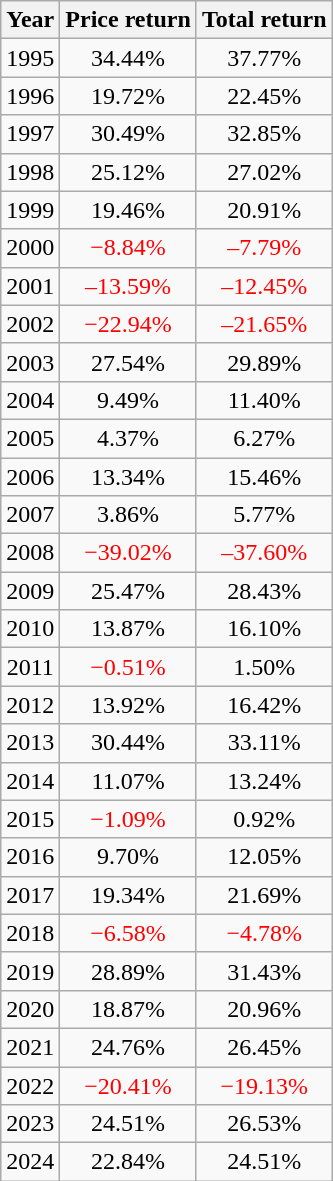<table class="wikitable" style="text-align:center">
<tr>
<th>Year</th>
<th>Price return</th>
<th>Total return</th>
</tr>
<tr>
<td>1995</td>
<td>34.44%</td>
<td>37.77%</td>
</tr>
<tr>
<td>1996</td>
<td>19.72%</td>
<td>22.45%</td>
</tr>
<tr>
<td>1997</td>
<td>30.49%</td>
<td>32.85%</td>
</tr>
<tr>
<td>1998</td>
<td>25.12%</td>
<td>27.02%</td>
</tr>
<tr>
<td>1999</td>
<td>19.46%</td>
<td>20.91%</td>
</tr>
<tr>
<td>2000</td>
<td style="color:red">−8.84%</td>
<td style="color:red">–7.79%</td>
</tr>
<tr>
<td>2001</td>
<td style="color:red">–13.59%</td>
<td style="color:red">–12.45%</td>
</tr>
<tr>
<td>2002</td>
<td style="color:red">−22.94%</td>
<td style="color:red">–21.65%</td>
</tr>
<tr>
<td>2003</td>
<td>27.54%</td>
<td>29.89%</td>
</tr>
<tr>
<td>2004</td>
<td>9.49%</td>
<td>11.40%</td>
</tr>
<tr>
<td>2005</td>
<td>4.37%</td>
<td>6.27%</td>
</tr>
<tr>
<td>2006</td>
<td>13.34%</td>
<td>15.46%</td>
</tr>
<tr>
<td>2007</td>
<td>3.86%</td>
<td>5.77%</td>
</tr>
<tr>
<td>2008</td>
<td style="color:red">−39.02%</td>
<td style="color:red">–37.60%</td>
</tr>
<tr>
<td>2009</td>
<td>25.47%</td>
<td>28.43%</td>
</tr>
<tr>
<td>2010</td>
<td>13.87%</td>
<td>16.10%</td>
</tr>
<tr>
<td>2011</td>
<td style="color:red">−0.51%</td>
<td>1.50%</td>
</tr>
<tr>
<td>2012</td>
<td>13.92%</td>
<td>16.42%</td>
</tr>
<tr>
<td>2013</td>
<td>30.44%</td>
<td>33.11%</td>
</tr>
<tr>
<td>2014</td>
<td>11.07%</td>
<td>13.24%</td>
</tr>
<tr>
<td>2015</td>
<td style="color:red">−1.09%</td>
<td>0.92%</td>
</tr>
<tr>
<td>2016</td>
<td>9.70%</td>
<td>12.05%</td>
</tr>
<tr>
<td>2017</td>
<td>19.34%</td>
<td>21.69%</td>
</tr>
<tr>
<td>2018</td>
<td style="color:red">−6.58%</td>
<td style="color:red">−4.78%</td>
</tr>
<tr>
<td>2019</td>
<td>28.89%</td>
<td>31.43%</td>
</tr>
<tr>
<td>2020</td>
<td>18.87%</td>
<td>20.96%</td>
</tr>
<tr>
<td>2021</td>
<td>24.76%</td>
<td>26.45%</td>
</tr>
<tr>
<td>2022</td>
<td style="color:red">−20.41%</td>
<td style="color:red">−19.13%</td>
</tr>
<tr>
<td>2023</td>
<td>24.51%</td>
<td>26.53%</td>
</tr>
<tr>
<td>2024</td>
<td>22.84%</td>
<td>24.51%</td>
</tr>
</table>
